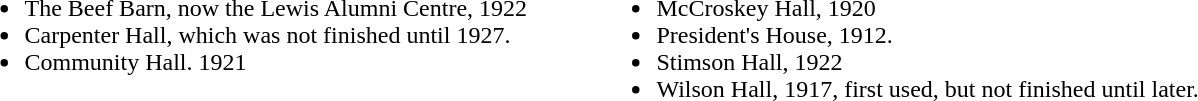<table>
<tr>
<td valign="top" width=10%><br><ul><li>The Beef Barn, now the Lewis Alumni Centre, 1922</li><li>Carpenter Hall, which was not finished until 1927.</li><li>Community Hall. 1921</li></ul></td>
<td valign="top" width=20%><br><ul><li>McCroskey Hall, 1920</li><li>President's House, 1912.</li><li>Stimson Hall, 1922</li><li>Wilson Hall, 1917, first used, but not finished until later.</li></ul></td>
</tr>
</table>
